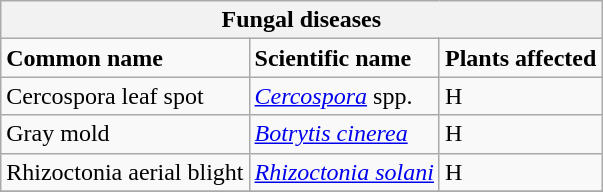<table class="wikitable" style="clear">
<tr>
<th colspan=3><strong>Fungal diseases</strong><br></th>
</tr>
<tr>
<td><strong>Common name</strong></td>
<td><strong>Scientific name</strong></td>
<td><strong>Plants affected</strong></td>
</tr>
<tr>
<td>Cercospora leaf spot</td>
<td><em><a href='#'>Cercospora</a></em> spp.</td>
<td>H</td>
</tr>
<tr>
<td>Gray mold</td>
<td><em><a href='#'>Botrytis cinerea</a></em></td>
<td>H</td>
</tr>
<tr>
<td>Rhizoctonia aerial blight</td>
<td><em><a href='#'>Rhizoctonia solani</a></em></td>
<td>H</td>
</tr>
<tr>
</tr>
</table>
